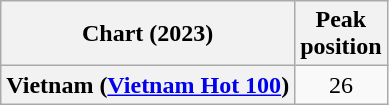<table class="wikitable plainrowheaders" style="text-align:center">
<tr>
<th scope="col">Chart (2023)</th>
<th scope="col">Peak<br>position</th>
</tr>
<tr>
<th scope="row">Vietnam (<a href='#'>Vietnam Hot 100</a>)</th>
<td>26</td>
</tr>
</table>
